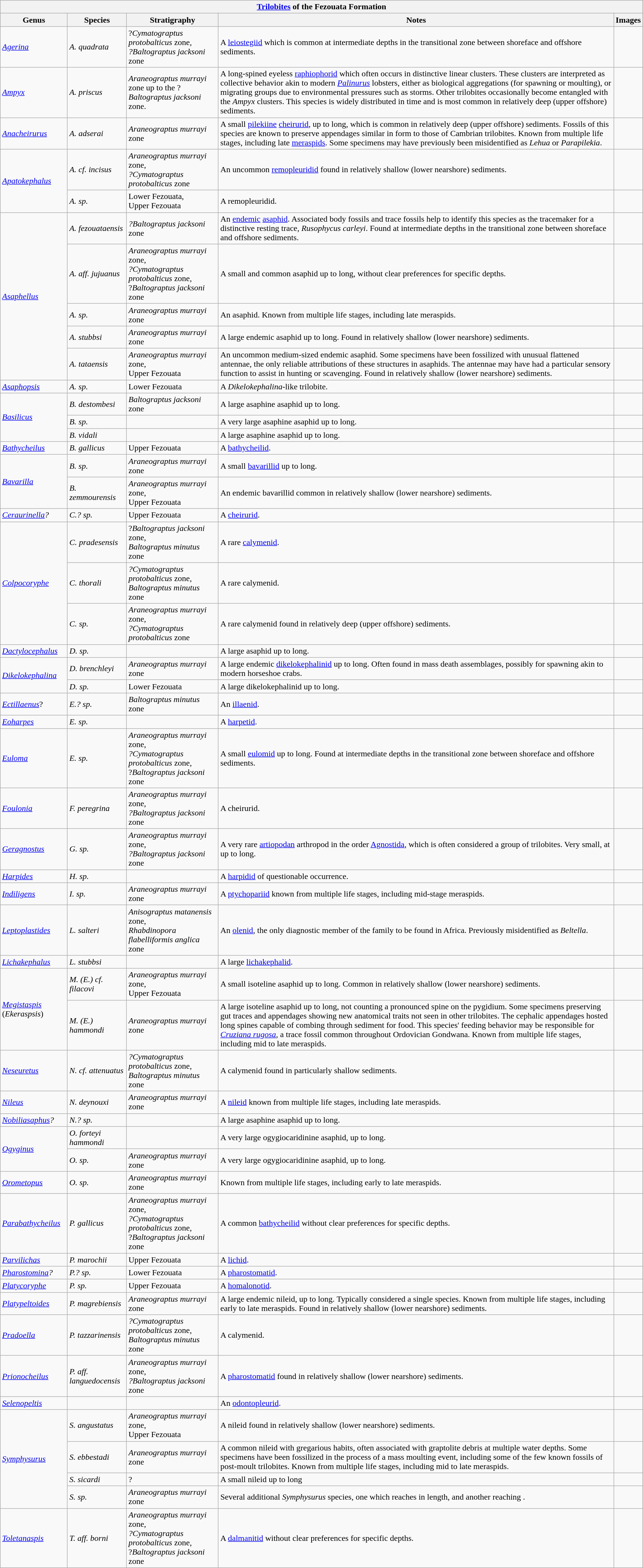<table class="wikitable sortable mw-collapsible">
<tr>
<th colspan="5" align="center"><a href='#'>Trilobites</a> of the Fezouata Formation</th>
</tr>
<tr>
<th>Genus</th>
<th>Species</th>
<th>Stratigraphy</th>
<th>Notes</th>
<th>Images</th>
</tr>
<tr>
<td><em><a href='#'>Agerina</a></em></td>
<td><em>A. quadrata</em></td>
<td>?<em>Cymatograptus protobalticus</em> zone,<br><em>?Baltograptus jacksoni</em> zone</td>
<td>A <a href='#'>leiostegiid</a> which is common at intermediate depths in the transitional zone between shoreface and offshore sediments.</td>
<td></td>
</tr>
<tr>
<td><em><a href='#'>Ampyx</a></em></td>
<td><em>A. priscus</em></td>
<td><em>Araneograptus murrayi</em> zone up to the ?<em>Baltograptus jacksoni</em> zone.</td>
<td>A long-spined eyeless <a href='#'>raphiophorid</a> which often occurs in distinctive linear clusters. These clusters are interpreted as collective behavior akin to modern <em><a href='#'>Palinurus</a></em> lobsters, either as biological aggregations (for spawning or moulting), or migrating groups due to environmental pressures such as storms. Other trilobites occasionally become entangled with the <em>Ampyx</em> clusters. This species is widely distributed in time and is most common in relatively deep (upper offshore) sediments.</td>
<td></td>
</tr>
<tr>
<td><em><a href='#'>Anacheirurus</a></em></td>
<td><em>A. adserai</em></td>
<td><em>Araneograptus murrayi</em> zone</td>
<td>A small <a href='#'>pilekiine</a> <a href='#'>cheirurid</a>, up to  long, which is common in relatively deep (upper offshore) sediments. Fossils of this species are known to preserve appendages similar in form to those of Cambrian trilobites. Known from multiple life stages, including late <a href='#'>meraspids</a>. Some specimens may have previously been misidentified as <em>Lehua</em> or <em>Parapilekia</em>.</td>
<td></td>
</tr>
<tr>
<td rowspan="2"><em><a href='#'>Apatokephalus</a></em></td>
<td><em>A. cf. incisus</em></td>
<td><em>Araneograptus murrayi</em> zone,<br><em>?Cymatograptus protobalticus</em> zone</td>
<td>An uncommon <a href='#'>remopleuridid</a> found in relatively shallow (lower nearshore) sediments.</td>
<td></td>
</tr>
<tr>
<td><em>A. sp.</em></td>
<td>Lower Fezouata,<br>Upper Fezouata</td>
<td>A remopleuridid.</td>
<td></td>
</tr>
<tr>
<td rowspan="5"><em><a href='#'>Asaphellus</a></em></td>
<td><em>A. fezouataensis</em></td>
<td><em>?Baltograptus jacksoni</em> zone</td>
<td>An <a href='#'>endemic</a> <a href='#'>asaphid</a>. Associated body fossils and trace fossils help to identify this species as the tracemaker for a distinctive resting trace, <em>Rusophycus carleyi</em>. Found at intermediate depths in the transitional zone between shoreface and offshore sediments.</td>
<td></td>
</tr>
<tr>
<td><em>A. aff. jujuanus</em></td>
<td><em>Araneograptus murrayi</em> zone,<br><em>?Cymatograptus protobalticus</em> zone,<br>?<em>Baltograptus jacksoni</em> zone</td>
<td>A small and common asaphid up to  long, without clear preferences for specific depths.</td>
<td></td>
</tr>
<tr>
<td><em>A. sp.</em></td>
<td><em>Araneograptus murrayi</em> zone</td>
<td>An asaphid. Known from multiple life stages, including late meraspids.</td>
<td></td>
</tr>
<tr>
<td><em>A. stubbsi</em></td>
<td><em>Araneograptus murrayi</em> zone</td>
<td>A large endemic asaphid up to  long. Found in relatively shallow (lower nearshore) sediments.</td>
<td></td>
</tr>
<tr>
<td><em>A. tataensis</em></td>
<td><em>Araneograptus murrayi</em> zone,<br>Upper Fezouata</td>
<td>An uncommon medium-sized endemic asaphid. Some specimens have been fossilized with unusual flattened antennae, the only reliable attributions of these structures in asaphids. The antennae may have had a particular sensory function to assist in hunting or scavenging. Found in relatively shallow (lower nearshore) sediments.</td>
<td></td>
</tr>
<tr>
<td><em><a href='#'>Asaphopsis</a></em></td>
<td><em>A. sp.</em></td>
<td>Lower Fezouata</td>
<td>A <em>Dikelokephalina</em>-like trilobite.</td>
<td></td>
</tr>
<tr>
<td rowspan="3"><em><a href='#'>Basilicus</a></em></td>
<td><em>B. destombesi</em></td>
<td><em>Baltograptus jacksoni</em> zone</td>
<td>A large asaphine asaphid up to  long.</td>
<td></td>
</tr>
<tr>
<td><em>B. sp.</em></td>
<td></td>
<td>A very large asaphine asaphid up to  long.</td>
<td></td>
</tr>
<tr>
<td><em>B. vidali</em></td>
<td></td>
<td>A large asaphine asaphid up to  long.</td>
<td></td>
</tr>
<tr>
<td><em><a href='#'>Bathycheilus</a></em></td>
<td><em>B. gallicus</em></td>
<td>Upper Fezouata</td>
<td>A <a href='#'>bathycheilid</a>.</td>
<td></td>
</tr>
<tr>
<td rowspan="2"><em><a href='#'>Bavarilla</a></em></td>
<td><em>B. sp.</em></td>
<td><em>Araneograptus murrayi</em> zone</td>
<td>A small <a href='#'>bavarillid</a> up to  long.</td>
<td></td>
</tr>
<tr>
<td><em>B. zemmourensis</em></td>
<td><em>Araneograptus murrayi</em> zone,<br>Upper Fezouata</td>
<td>An endemic bavarillid common in relatively shallow (lower nearshore) sediments.</td>
<td></td>
</tr>
<tr>
<td><em><a href='#'>Ceraurinella</a>?</em></td>
<td><em>C.? sp.</em></td>
<td>Upper Fezouata</td>
<td>A <a href='#'>cheirurid</a>.</td>
<td></td>
</tr>
<tr>
<td rowspan="3"><em><a href='#'>Colpocoryphe</a></em></td>
<td><em>C. pradesensis</em></td>
<td>?<em>Baltograptus jacksoni</em> zone,<br><em>Baltograptus minutus</em> zone</td>
<td>A rare <a href='#'>calymenid</a>.</td>
<td></td>
</tr>
<tr>
<td><em>C. thorali</em></td>
<td><em>?Cymatograptus protobalticus</em> zone,<br><em>Baltograptus minutus</em> zone</td>
<td>A rare calymenid.</td>
<td></td>
</tr>
<tr>
<td><em>C. sp.</em></td>
<td><em>Araneograptus murrayi</em> zone,<br><em>?Cymatograptus protobalticus</em> zone</td>
<td>A rare calymenid found in relatively deep (upper offshore) sediments.</td>
<td></td>
</tr>
<tr>
<td><em><a href='#'>Dactylocephalus</a></em></td>
<td><em>D. sp.</em></td>
<td></td>
<td>A large asaphid up to  long.</td>
<td></td>
</tr>
<tr>
<td rowspan="2"><em><a href='#'>Dikelokephalina</a></em></td>
<td><em>D. brenchleyi</em></td>
<td><em>Araneograptus murrayi</em> zone</td>
<td>A large endemic <a href='#'>dikelokephalinid</a> up to  long. Often found in mass death assemblages, possibly for spawning akin to modern horseshoe crabs.</td>
<td></td>
</tr>
<tr>
<td><em>D. sp.</em></td>
<td>Lower Fezouata</td>
<td>A large dikelokephalinid up to  long.</td>
<td></td>
</tr>
<tr>
<td><em><a href='#'>Ectillaenus</a></em>?</td>
<td><em>E.? sp.</em></td>
<td><em>Baltograptus minutus</em> zone</td>
<td>An <a href='#'>illaenid</a>.</td>
<td></td>
</tr>
<tr>
<td><em><a href='#'>Eoharpes</a></em></td>
<td><em>E. sp.</em></td>
<td></td>
<td>A <a href='#'>harpetid</a>.</td>
<td></td>
</tr>
<tr>
<td><em><a href='#'>Euloma</a></em></td>
<td><em>E. sp.</em></td>
<td><em>Araneograptus murrayi</em> zone,<br><em>?Cymatograptus protobalticus</em> zone,<br>?<em>Baltograptus jacksoni</em> zone</td>
<td>A small <a href='#'>eulomid</a> up to  long. Found at intermediate depths in the transitional zone between shoreface and offshore sediments.</td>
<td></td>
</tr>
<tr>
<td><em><a href='#'>Foulonia</a></em></td>
<td><em>F. peregrina</em></td>
<td><em>Araneograptus murrayi</em> zone,<br><em>?Baltograptus jacksoni</em> zone</td>
<td>A cheirurid.</td>
<td></td>
</tr>
<tr>
<td><em><a href='#'>Geragnostus</a></em></td>
<td><em>G. sp.</em></td>
<td><em>Araneograptus murrayi</em> zone,<br><em>?Baltograptus jacksoni</em> zone</td>
<td>A very rare <a href='#'>artiopodan</a> arthropod in the order <a href='#'>Agnostida</a>, which is often considered a group of trilobites. Very small, at up to  long.</td>
<td></td>
</tr>
<tr>
<td><em><a href='#'>Harpides</a></em></td>
<td><em>H. sp.</em></td>
<td></td>
<td>A <a href='#'>harpidid</a> of questionable occurrence.</td>
<td></td>
</tr>
<tr>
<td><em><a href='#'>Indiligens</a></em></td>
<td><em>I. sp.</em></td>
<td><em>Araneograptus murrayi</em> zone</td>
<td>A <a href='#'>ptychopariid</a> known from multiple life stages, including mid-stage meraspids.</td>
<td></td>
</tr>
<tr>
<td><em><a href='#'>Leptoplastides</a></em></td>
<td><em>L. salteri</em></td>
<td><em>Anisograptus matanensis</em> zone,<br><em>Rhabdinopora flabelliformis anglica</em> zone</td>
<td>An <a href='#'>olenid</a>, the only diagnostic member of the family to be found in Africa. Previously misidentified as <em>Beltella</em>.</td>
<td></td>
</tr>
<tr>
<td><em><a href='#'>Lichakephalus</a></em></td>
<td><em>L. stubbsi</em></td>
<td></td>
<td>A large <a href='#'>lichakephalid</a>.</td>
<td></td>
</tr>
<tr>
<td rowspan="2"><em><a href='#'>Megistaspis</a></em> (<em>Ekeraspsis</em>)</td>
<td><em>M. (E.) cf. filacovi</em></td>
<td><em>Araneograptus murrayi</em> zone,<br>Upper Fezouata</td>
<td>A small isoteline asaphid up to  long. Common in relatively shallow (lower nearshore) sediments.</td>
<td></td>
</tr>
<tr>
<td><em>M. (E.) hammondi</em></td>
<td><em>Araneograptus murrayi</em> zone</td>
<td>A large isoteline asaphid up to  long, not counting a pronounced spine on the pygidium. Some specimens preserving gut traces and appendages showing new anatomical traits not seen in other trilobites. The cephalic appendages hosted long spines capable of combing through sediment for food. This species' feeding behavior may be responsible for <em><a href='#'>Cruziana rugosa</a></em>, a trace fossil common throughout Ordovician Gondwana. Known from multiple life stages, including mid to late meraspids.</td>
<td></td>
</tr>
<tr>
<td><em><a href='#'>Neseuretus</a></em></td>
<td><em>N. cf. attenuatus</em></td>
<td><em>?Cymatograptus protobalticus</em> zone,<br><em>Baltograptus minutus</em> zone</td>
<td>A calymenid found in particularly shallow sediments.</td>
<td></td>
</tr>
<tr>
<td><em><a href='#'>Nileus</a></em></td>
<td><em>N. deynouxi</em></td>
<td><em>Araneograptus murrayi</em> zone</td>
<td>A <a href='#'>nileid</a> known from multiple life stages, including late meraspids.</td>
<td></td>
</tr>
<tr>
<td><em><a href='#'>Nobiliasaphus</a>?</em></td>
<td><em>N.? sp.</em></td>
<td></td>
<td>A large asaphine asaphid up to  long.</td>
<td></td>
</tr>
<tr>
<td rowspan="2"><em><a href='#'>Ogyginus</a></em></td>
<td><em>O. forteyi hammondi</em></td>
<td></td>
<td>A very large ogygiocaridinine asaphid, up to  long.</td>
<td></td>
</tr>
<tr>
<td><em>O. sp.</em></td>
<td><em>Araneograptus murrayi</em> zone</td>
<td>A very large ogygiocaridinine asaphid, up to  long.</td>
<td></td>
</tr>
<tr>
<td><em><a href='#'>Orometopus</a></em></td>
<td><em>O. sp.</em></td>
<td><em>Araneograptus murrayi</em> zone</td>
<td>Known from multiple life stages, including early to late meraspids.</td>
<td></td>
</tr>
<tr>
<td><em><a href='#'>Parabathycheilus</a></em></td>
<td><em>P. gallicus</em></td>
<td><em>Araneograptus murrayi</em> zone,<br><em>?Cymatograptus protobalticus</em> zone,<br>?<em>Baltograptus jacksoni</em> zone</td>
<td>A common <a href='#'>bathycheilid</a> without clear preferences for specific depths.</td>
<td></td>
</tr>
<tr>
<td><em><a href='#'>Parvilichas</a></em></td>
<td><em>P. marochii</em></td>
<td>Upper Fezouata</td>
<td>A <a href='#'>lichid</a>.</td>
<td></td>
</tr>
<tr>
<td><em><a href='#'>Pharostomina</a>?</em></td>
<td><em>P.? sp.</em></td>
<td>Lower Fezouata</td>
<td>A <a href='#'>pharostomatid</a>.</td>
<td></td>
</tr>
<tr>
<td><em><a href='#'>Platycoryphe</a></em></td>
<td><em>P. sp.</em></td>
<td>Upper Fezouata</td>
<td>A <a href='#'>homalonotid</a>.</td>
<td></td>
</tr>
<tr>
<td><em><a href='#'>Platypeltoides</a></em></td>
<td><em>P. magrebiensis</em></td>
<td><em>Araneograptus murrayi</em> zone</td>
<td>A large endemic nileid, up to  long. Typically considered a single species. Known from multiple life stages, including early to late meraspids. Found in relatively shallow (lower nearshore) sediments.</td>
<td></td>
</tr>
<tr>
<td><em><a href='#'>Pradoella</a></em></td>
<td><em>P. tazzarinensis</em></td>
<td><em>?Cymatograptus protobalticus</em> zone,<br><em>Baltograptus minutus</em> zone</td>
<td>A calymenid.</td>
<td></td>
</tr>
<tr>
<td><em><a href='#'>Prionocheilus</a></em></td>
<td><em>P. aff. languedocensis</em></td>
<td><em>Araneograptus murrayi</em> zone,<br><em>?Baltograptus jacksoni</em> zone</td>
<td>A <a href='#'>pharostomatid</a> found in relatively shallow (lower nearshore) sediments.</td>
<td></td>
</tr>
<tr>
<td><em><a href='#'>Selenopeltis</a></em></td>
<td></td>
<td></td>
<td>An <a href='#'>odontopleurid</a>.</td>
<td></td>
</tr>
<tr>
<td rowspan="4"><em><a href='#'>Symphysurus</a></em></td>
<td><em>S. angustatus</em></td>
<td><em>Araneograptus murrayi</em> zone,<br>Upper Fezouata</td>
<td>A nileid found in relatively shallow (lower nearshore) sediments.</td>
<td></td>
</tr>
<tr>
<td><em>S. ebbestadi</em></td>
<td><em>Araneograptus murrayi</em> zone</td>
<td>A common nileid with gregarious habits, often associated with graptolite debris at multiple water depths. Some specimens have been fossilized in the process of a mass moulting event, including some of the few known fossils of post-moult trilobites. Known from multiple life stages, including mid to late meraspids.</td>
<td></td>
</tr>
<tr>
<td><em>S. sicardi</em></td>
<td>?</td>
<td>A small nileid up to  long</td>
<td></td>
</tr>
<tr>
<td><em>S. sp.</em></td>
<td><em>Araneograptus murrayi</em> zone</td>
<td>Several additional <em>Symphysurus</em> species, one which reaches  in length, and another reaching .</td>
<td></td>
</tr>
<tr>
<td><em><a href='#'>Toletanaspis</a></em></td>
<td><em>T. aff. borni</em></td>
<td><em>Araneograptus murrayi</em> zone,<br><em>?Cymatograptus protobalticus</em> zone,<br>?<em>Baltograptus jacksoni</em> zone</td>
<td>A <a href='#'>dalmanitid</a> without clear preferences for specific depths.</td>
<td></td>
</tr>
</table>
